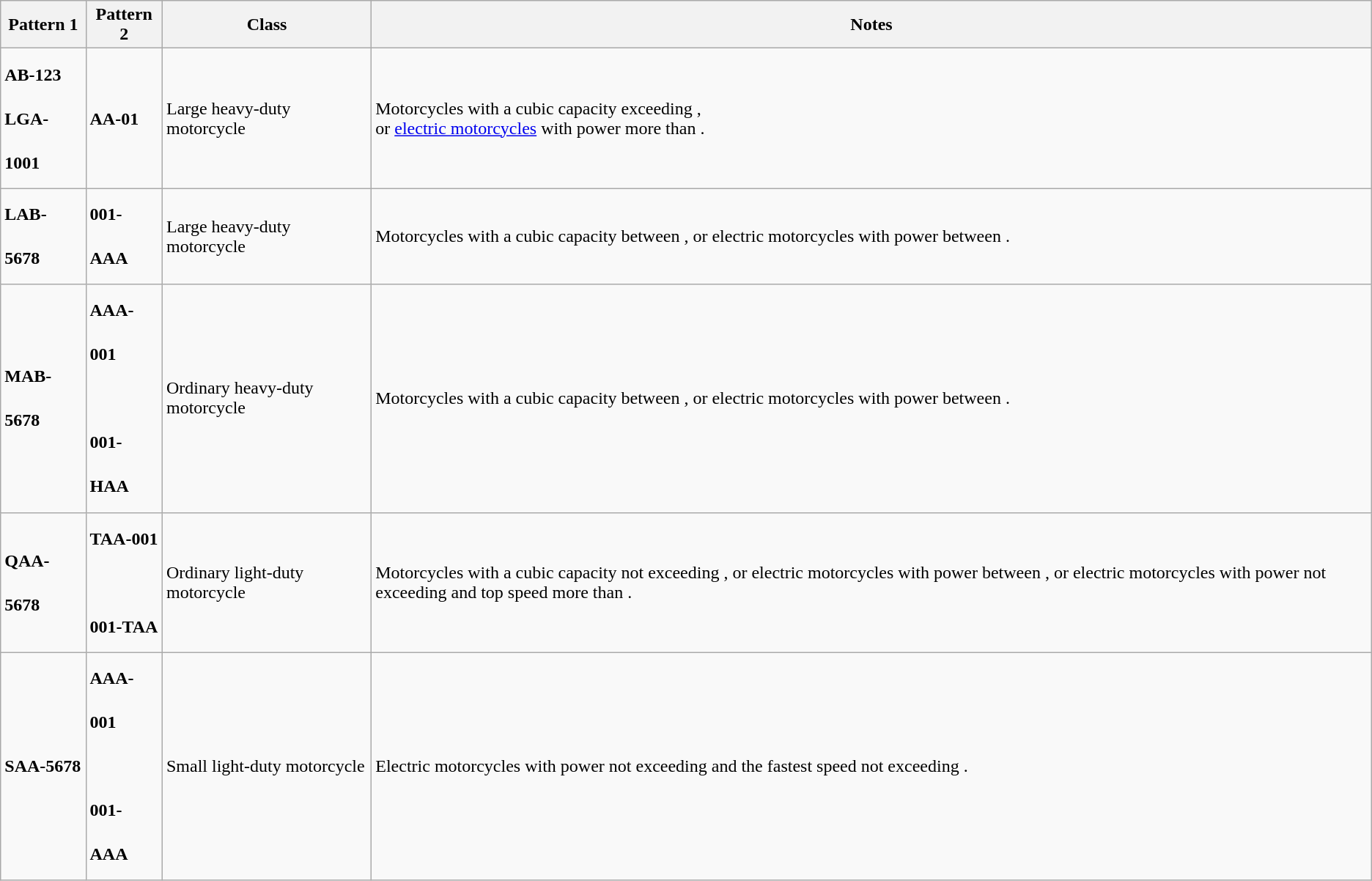<table class=wikitable>
<tr>
<th>Pattern 1</th>
<th>Pattern 2</th>
<th>Class</th>
<th>Notes</th>
</tr>
<tr>
<td style="line-height:2.5;"><span><strong>AB-123</strong></span><br><span><strong>LGA-1001</strong></span></td>
<td style="line-height:2.5;"><span><strong>AA-01</strong></span></td>
<td>Large heavy-duty motorcycle</td>
<td>Motorcycles with a cubic capacity exceeding ,<br>or <a href='#'>electric motorcycles</a> with power more than .</td>
</tr>
<tr>
<td style="line-height:2.5;"><span><strong>LAB-5678</strong></span></td>
<td style="line-height:2.5;"><span><strong>001-AAA</strong></span></td>
<td>Large heavy-duty motorcycle</td>
<td>Motorcycles with a cubic capacity between , or electric motorcycles with power between .</td>
</tr>
<tr>
<td style="line-height:2.5;"><span><strong>MAB-5678</strong></span></td>
<td style="line-height:2.5;"><span><strong>AAA-001</strong></span><br><br><span><strong>001-HAA</strong></span></td>
<td>Ordinary heavy-duty motorcycle</td>
<td>Motorcycles with a cubic capacity between , or electric motorcycles with power between .</td>
</tr>
<tr>
<td style="line-height:2.5;"><span><strong>QAA-5678</strong></span></td>
<td style="line-height:2.5;"><span><strong>TAA-001</strong></span><br><br><span><strong>001-TAA</strong></span></td>
<td>Ordinary light-duty motorcycle</td>
<td>Motorcycles with a cubic capacity not exceeding , or electric motorcycles with power between , or electric motorcycles with power not exceeding  and top speed more than .</td>
</tr>
<tr>
<td style="line-height:2.5;"><span><strong>SAA-5678</strong></span></td>
<td style="line-height:2.5;"><span><strong>AAA-001</strong></span><br><br><span><strong>001-AAA</strong></span></td>
<td>Small light-duty motorcycle</td>
<td>Electric motorcycles with power not exceeding  and the fastest speed not exceeding .</td>
</tr>
</table>
